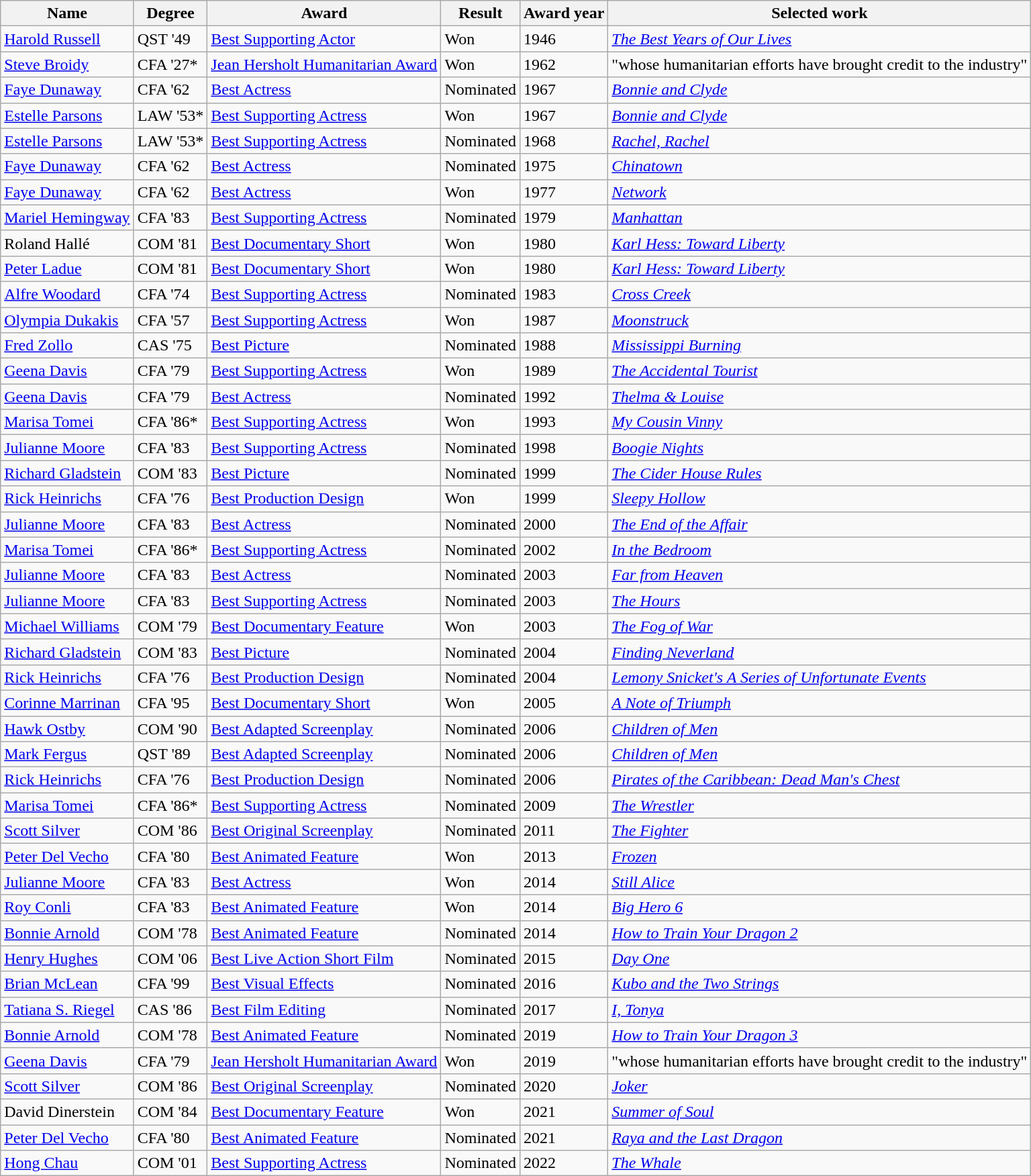<table class="wikitable sortable">
<tr>
<th>Name</th>
<th>Degree</th>
<th>Award</th>
<th>Result</th>
<th>Award year</th>
<th>Selected work</th>
</tr>
<tr>
<td><a href='#'>Harold Russell</a></td>
<td>QST '49</td>
<td><a href='#'>Best Supporting Actor</a></td>
<td>Won</td>
<td>1946</td>
<td><em><a href='#'>The Best Years of Our Lives</a></em></td>
</tr>
<tr>
<td><a href='#'>Steve Broidy</a></td>
<td>CFA '27*</td>
<td><a href='#'>Jean Hersholt Humanitarian Award</a></td>
<td>Won</td>
<td>1962</td>
<td>"whose humanitarian efforts have brought credit to the industry"</td>
</tr>
<tr>
<td><a href='#'>Faye Dunaway</a></td>
<td>CFA '62</td>
<td><a href='#'>Best Actress</a></td>
<td>Nominated</td>
<td>1967</td>
<td><em><a href='#'>Bonnie and Clyde</a></em></td>
</tr>
<tr>
<td><a href='#'>Estelle Parsons</a></td>
<td>LAW '53*</td>
<td><a href='#'>Best Supporting Actress</a></td>
<td>Won</td>
<td>1967</td>
<td><em><a href='#'>Bonnie and Clyde</a></em></td>
</tr>
<tr>
<td><a href='#'>Estelle Parsons</a></td>
<td>LAW '53*</td>
<td><a href='#'>Best Supporting Actress</a></td>
<td>Nominated</td>
<td>1968</td>
<td><em><a href='#'>Rachel, Rachel</a></em></td>
</tr>
<tr>
<td><a href='#'>Faye Dunaway</a></td>
<td>CFA '62</td>
<td><a href='#'>Best Actress</a></td>
<td>Nominated</td>
<td>1975</td>
<td><em><a href='#'>Chinatown</a></em></td>
</tr>
<tr>
<td><a href='#'>Faye Dunaway</a></td>
<td>CFA '62</td>
<td><a href='#'>Best Actress</a></td>
<td>Won</td>
<td>1977</td>
<td><em><a href='#'>Network</a></em></td>
</tr>
<tr>
<td><a href='#'>Mariel Hemingway</a></td>
<td>CFA '83</td>
<td><a href='#'>Best Supporting Actress</a></td>
<td>Nominated</td>
<td>1979</td>
<td><em><a href='#'>Manhattan</a></em></td>
</tr>
<tr>
<td>Roland Hallé</td>
<td>COM '81</td>
<td><a href='#'>Best Documentary Short</a></td>
<td>Won</td>
<td>1980</td>
<td><em><a href='#'>Karl Hess: Toward Liberty</a></em></td>
</tr>
<tr>
<td><a href='#'>Peter Ladue</a></td>
<td>COM '81</td>
<td><a href='#'>Best Documentary Short</a></td>
<td>Won</td>
<td>1980</td>
<td><em><a href='#'>Karl Hess: Toward Liberty</a></em></td>
</tr>
<tr>
<td><a href='#'>Alfre Woodard</a></td>
<td>CFA '74</td>
<td><a href='#'>Best Supporting Actress</a></td>
<td>Nominated</td>
<td>1983</td>
<td><em><a href='#'>Cross Creek</a></em></td>
</tr>
<tr>
<td><a href='#'>Olympia Dukakis</a></td>
<td>CFA '57</td>
<td><a href='#'>Best Supporting Actress</a></td>
<td>Won</td>
<td>1987</td>
<td><em><a href='#'>Moonstruck</a></em></td>
</tr>
<tr>
<td><a href='#'>Fred Zollo</a></td>
<td>CAS '75</td>
<td><a href='#'>Best Picture</a></td>
<td>Nominated</td>
<td>1988</td>
<td><em><a href='#'>Mississippi Burning</a></em></td>
</tr>
<tr>
<td><a href='#'>Geena Davis</a></td>
<td>CFA '79</td>
<td><a href='#'>Best Supporting Actress</a></td>
<td>Won</td>
<td>1989</td>
<td><em><a href='#'>The Accidental Tourist</a></em></td>
</tr>
<tr>
<td><a href='#'>Geena Davis</a></td>
<td>CFA '79</td>
<td><a href='#'>Best Actress</a></td>
<td>Nominated</td>
<td>1992</td>
<td><em><a href='#'>Thelma & Louise</a></em></td>
</tr>
<tr>
<td><a href='#'>Marisa Tomei</a></td>
<td>CFA '86*</td>
<td><a href='#'>Best Supporting Actress</a></td>
<td>Won</td>
<td>1993</td>
<td><em><a href='#'>My Cousin Vinny</a></em></td>
</tr>
<tr>
<td><a href='#'>Julianne Moore</a></td>
<td>CFA '83</td>
<td><a href='#'>Best Supporting Actress</a></td>
<td>Nominated</td>
<td>1998</td>
<td><em><a href='#'>Boogie Nights</a></em></td>
</tr>
<tr>
<td><a href='#'>Richard Gladstein</a></td>
<td>COM '83</td>
<td><a href='#'>Best Picture</a></td>
<td>Nominated</td>
<td>1999</td>
<td><em><a href='#'>The Cider House Rules</a></em></td>
</tr>
<tr>
<td><a href='#'>Rick Heinrichs</a></td>
<td>CFA '76</td>
<td><a href='#'>Best Production Design</a></td>
<td>Won</td>
<td>1999</td>
<td><em><a href='#'>Sleepy Hollow</a></em></td>
</tr>
<tr>
<td><a href='#'>Julianne Moore</a></td>
<td>CFA '83</td>
<td><a href='#'>Best Actress</a></td>
<td>Nominated</td>
<td>2000</td>
<td><em><a href='#'>The End of the Affair</a></em></td>
</tr>
<tr>
<td><a href='#'>Marisa Tomei</a></td>
<td>CFA '86*</td>
<td><a href='#'>Best Supporting Actress</a></td>
<td>Nominated</td>
<td>2002</td>
<td><em><a href='#'>In the Bedroom</a></em></td>
</tr>
<tr>
<td><a href='#'>Julianne Moore</a></td>
<td>CFA '83</td>
<td><a href='#'>Best Actress</a></td>
<td>Nominated</td>
<td>2003</td>
<td><em><a href='#'>Far from Heaven</a></em></td>
</tr>
<tr>
<td><a href='#'>Julianne Moore</a></td>
<td>CFA '83</td>
<td><a href='#'>Best Supporting Actress</a></td>
<td>Nominated</td>
<td>2003</td>
<td><em><a href='#'>The Hours</a></em></td>
</tr>
<tr>
<td><a href='#'>Michael Williams</a></td>
<td>COM '79</td>
<td><a href='#'>Best Documentary Feature</a></td>
<td>Won</td>
<td>2003</td>
<td><em><a href='#'>The Fog of War</a></em></td>
</tr>
<tr>
<td><a href='#'>Richard Gladstein</a></td>
<td>COM '83</td>
<td><a href='#'>Best Picture</a></td>
<td>Nominated</td>
<td>2004</td>
<td><em><a href='#'>Finding Neverland</a></em></td>
</tr>
<tr>
<td><a href='#'>Rick Heinrichs</a></td>
<td>CFA '76</td>
<td><a href='#'>Best Production Design</a></td>
<td>Nominated</td>
<td>2004</td>
<td><em><a href='#'>Lemony Snicket's A Series of Unfortunate Events</a></em></td>
</tr>
<tr>
<td><a href='#'>Corinne Marrinan</a></td>
<td>CFA '95</td>
<td><a href='#'>Best Documentary Short</a></td>
<td>Won</td>
<td>2005</td>
<td><em><a href='#'>A Note of Triumph</a></em></td>
</tr>
<tr>
<td><a href='#'>Hawk Ostby</a></td>
<td>COM '90</td>
<td><a href='#'>Best Adapted Screenplay</a></td>
<td>Nominated</td>
<td>2006</td>
<td><em><a href='#'>Children of Men</a></em></td>
</tr>
<tr>
<td><a href='#'>Mark Fergus</a></td>
<td>QST '89</td>
<td><a href='#'>Best Adapted Screenplay</a></td>
<td>Nominated</td>
<td>2006</td>
<td><em><a href='#'>Children of Men</a></em></td>
</tr>
<tr>
<td><a href='#'>Rick Heinrichs</a></td>
<td>CFA '76</td>
<td><a href='#'>Best Production Design</a></td>
<td>Nominated</td>
<td>2006</td>
<td><em><a href='#'>Pirates of the Caribbean: Dead Man's Chest</a></em></td>
</tr>
<tr>
<td><a href='#'>Marisa Tomei</a></td>
<td>CFA '86*</td>
<td><a href='#'>Best Supporting Actress</a></td>
<td>Nominated</td>
<td>2009</td>
<td><em><a href='#'>The Wrestler</a></em></td>
</tr>
<tr>
<td><a href='#'>Scott Silver</a></td>
<td>COM '86</td>
<td><a href='#'>Best Original Screenplay</a></td>
<td>Nominated</td>
<td>2011</td>
<td><em><a href='#'>The Fighter</a></em></td>
</tr>
<tr>
<td><a href='#'>Peter Del Vecho</a></td>
<td>CFA '80</td>
<td><a href='#'>Best Animated Feature</a></td>
<td>Won</td>
<td>2013</td>
<td><em><a href='#'>Frozen</a></em></td>
</tr>
<tr>
<td><a href='#'>Julianne Moore</a></td>
<td>CFA '83</td>
<td><a href='#'>Best Actress</a></td>
<td>Won</td>
<td>2014</td>
<td><em><a href='#'>Still Alice</a></em></td>
</tr>
<tr>
<td><a href='#'>Roy Conli</a></td>
<td>CFA '83</td>
<td><a href='#'>Best Animated Feature</a></td>
<td>Won</td>
<td>2014</td>
<td><em><a href='#'>Big Hero 6</a></em></td>
</tr>
<tr>
<td><a href='#'>Bonnie Arnold</a></td>
<td>COM '78</td>
<td><a href='#'>Best Animated Feature</a></td>
<td>Nominated</td>
<td>2014</td>
<td><em><a href='#'>How to Train Your Dragon 2</a></em></td>
</tr>
<tr>
<td><a href='#'>Henry Hughes</a></td>
<td>COM '06</td>
<td><a href='#'>Best Live Action Short Film</a></td>
<td>Nominated</td>
<td>2015</td>
<td><em><a href='#'>Day One</a></em></td>
</tr>
<tr>
<td><a href='#'>Brian McLean</a></td>
<td>CFA '99</td>
<td><a href='#'>Best Visual Effects</a></td>
<td>Nominated</td>
<td>2016</td>
<td><em><a href='#'>Kubo and the Two Strings</a></em></td>
</tr>
<tr>
<td><a href='#'>Tatiana S. Riegel</a></td>
<td>CAS '86</td>
<td><a href='#'>Best Film Editing</a></td>
<td>Nominated</td>
<td>2017</td>
<td><em><a href='#'>I, Tonya</a></em></td>
</tr>
<tr>
<td><a href='#'>Bonnie Arnold</a></td>
<td>COM '78</td>
<td><a href='#'>Best Animated Feature</a></td>
<td>Nominated</td>
<td>2019</td>
<td><em><a href='#'>How to Train Your Dragon 3</a></em></td>
</tr>
<tr>
<td><a href='#'>Geena Davis</a></td>
<td>CFA '79</td>
<td><a href='#'>Jean Hersholt Humanitarian Award</a></td>
<td>Won</td>
<td>2019</td>
<td>"whose humanitarian efforts have brought credit to the industry"</td>
</tr>
<tr>
<td><a href='#'>Scott Silver</a></td>
<td>COM '86</td>
<td><a href='#'>Best Original Screenplay</a></td>
<td>Nominated</td>
<td>2020</td>
<td><em><a href='#'>Joker</a></em></td>
</tr>
<tr>
<td>David Dinerstein</td>
<td>COM '84</td>
<td><a href='#'>Best Documentary Feature</a></td>
<td>Won</td>
<td>2021</td>
<td><em><a href='#'>Summer of Soul</a></em></td>
</tr>
<tr>
<td><a href='#'>Peter Del Vecho</a></td>
<td>CFA '80</td>
<td><a href='#'>Best Animated Feature</a></td>
<td>Nominated</td>
<td>2021</td>
<td><em><a href='#'>Raya and the Last Dragon</a></em></td>
</tr>
<tr>
<td><a href='#'>Hong Chau</a></td>
<td>COM '01</td>
<td><a href='#'>Best Supporting Actress</a></td>
<td>Nominated</td>
<td>2022</td>
<td><em><a href='#'>The Whale</a></em></td>
</tr>
</table>
